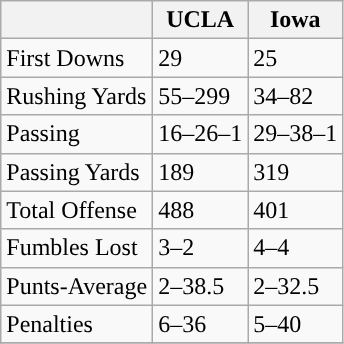<table class="wikitable">
<tr>
<th></th>
<th>UCLA</th>
<th>Iowa</th>
</tr>
<tr>
<td>First Downs</td>
<td>29</td>
<td>25</td>
</tr>
<tr>
<td>Rushing Yards</td>
<td>55–299</td>
<td>34–82</td>
</tr>
<tr>
<td>Passing</td>
<td>16–26–1</td>
<td>29–38–1</td>
</tr>
<tr>
<td>Passing Yards</td>
<td>189</td>
<td>319</td>
</tr>
<tr>
<td>Total Offense</td>
<td>488</td>
<td>401</td>
</tr>
<tr>
<td>Fumbles Lost</td>
<td>3–2</td>
<td>4–4</td>
</tr>
<tr>
<td>Punts-Average</td>
<td>2–38.5</td>
<td>2–32.5</td>
</tr>
<tr>
<td>Penalties</td>
<td>6–36</td>
<td>5–40</td>
</tr>
<tr>
</tr>
</table>
